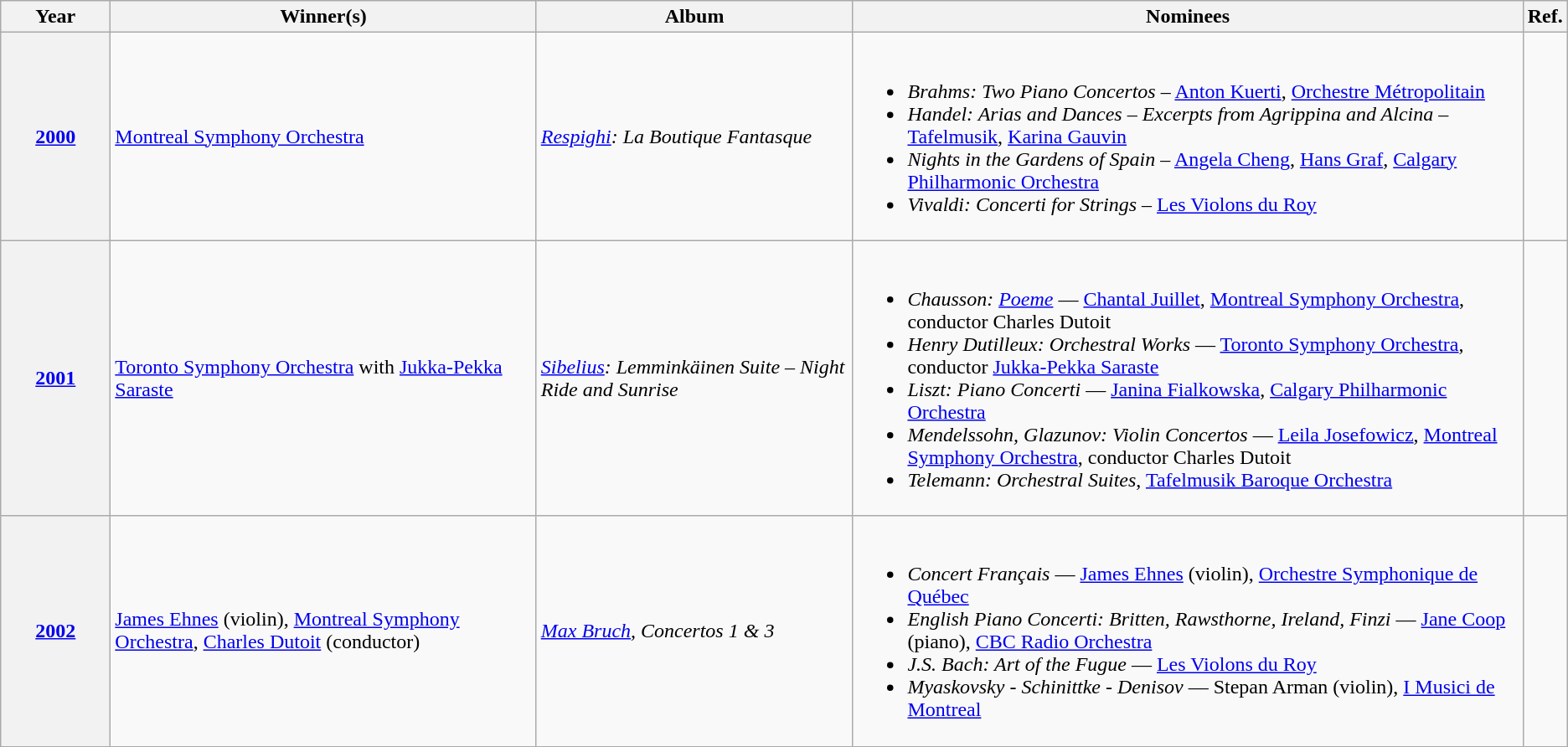<table class="wikitable sortable">
<tr>
<th scope="col" style="width:5em;">Year</th>
<th scope="col">Winner(s)</th>
<th scope="col">Album</th>
<th scope="col" class="unsortable">Nominees</th>
<th scope="col" class="unsortable">Ref.</th>
</tr>
<tr>
<th scope="row"><a href='#'>2000</a></th>
<td><a href='#'>Montreal Symphony Orchestra</a></td>
<td><em><a href='#'>Respighi</a>: La Boutique Fantasque</em></td>
<td><br><ul><li><em>Brahms: Two Piano Concertos</em> – <a href='#'>Anton Kuerti</a>, <a href='#'>Orchestre Métropolitain</a></li><li><em>Handel: Arias and Dances – Excerpts from Agrippina and Alcina</em> – <a href='#'>Tafelmusik</a>, <a href='#'>Karina Gauvin</a></li><li><em>Nights in the Gardens of Spain</em> – <a href='#'>Angela Cheng</a>, <a href='#'>Hans Graf</a>, <a href='#'>Calgary Philharmonic Orchestra</a></li><li><em>Vivaldi: Concerti for Strings</em> – <a href='#'>Les Violons du Roy</a></li></ul></td>
<td align=center></td>
</tr>
<tr>
<th scope="row"><a href='#'>2001</a></th>
<td><a href='#'>Toronto Symphony Orchestra</a> with <a href='#'>Jukka-Pekka Saraste</a></td>
<td><em><a href='#'>Sibelius</a>: Lemminkäinen Suite – Night Ride and Sunrise</em></td>
<td><br><ul><li><em>Chausson: <a href='#'>Poeme</a></em> — <a href='#'>Chantal Juillet</a>, <a href='#'>Montreal Symphony Orchestra</a>, conductor Charles Dutoit</li><li><em>Henry Dutilleux: Orchestral Works</em> — <a href='#'>Toronto Symphony Orchestra</a>, conductor <a href='#'>Jukka-Pekka Saraste</a></li><li><em>Liszt: Piano Concerti</em> — <a href='#'>Janina Fialkowska</a>, <a href='#'>Calgary Philharmonic Orchestra</a></li><li><em>Mendelssohn, Glazunov: Violin Concertos</em> — <a href='#'>Leila Josefowicz</a>, <a href='#'>Montreal Symphony Orchestra</a>, conductor Charles Dutoit</li><li><em>Telemann: Orchestral Suites</em>, <a href='#'>Tafelmusik Baroque Orchestra</a></li></ul></td>
<td align=center></td>
</tr>
<tr>
<th scope="row"><a href='#'>2002</a></th>
<td><a href='#'>James Ehnes</a> (violin), <a href='#'>Montreal Symphony Orchestra</a>, <a href='#'>Charles Dutoit</a> (conductor)</td>
<td><em><a href='#'>Max Bruch</a>, Concertos 1 & 3</em></td>
<td><br><ul><li><em>Concert Français</em> — <a href='#'>James Ehnes</a> (violin), <a href='#'>Orchestre Symphonique de Québec</a></li><li><em>English Piano Concerti: Britten, Rawsthorne, Ireland, Finzi</em> — <a href='#'>Jane Coop</a> (piano), <a href='#'>CBC Radio Orchestra</a></li><li><em>J.S. Bach: Art of the Fugue</em> — <a href='#'>Les Violons du Roy</a></li><li><em>Myaskovsky - Schinittke - Denisov</em> — Stepan Arman (violin), <a href='#'>I Musici de Montreal</a></li></ul></td>
<td align=center></td>
</tr>
</table>
